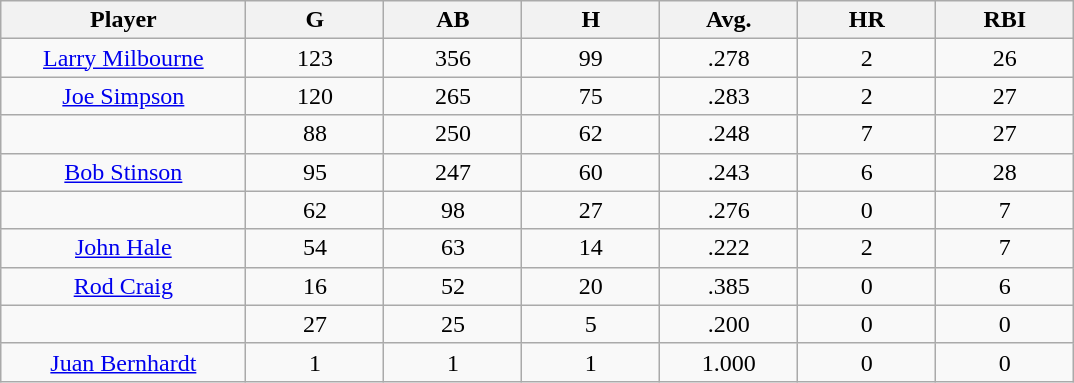<table class="wikitable sortable">
<tr>
<th bgcolor="#DDDDFF" width="16%">Player</th>
<th bgcolor="#DDDDFF" width="9%">G</th>
<th bgcolor="#DDDDFF" width="9%">AB</th>
<th bgcolor="#DDDDFF" width="9%">H</th>
<th bgcolor="#DDDDFF" width="9%">Avg.</th>
<th bgcolor="#DDDDFF" width="9%">HR</th>
<th bgcolor="#DDDDFF" width="9%">RBI</th>
</tr>
<tr align="center">
<td><a href='#'>Larry Milbourne</a></td>
<td>123</td>
<td>356</td>
<td>99</td>
<td>.278</td>
<td>2</td>
<td>26</td>
</tr>
<tr align=center>
<td><a href='#'>Joe Simpson</a></td>
<td>120</td>
<td>265</td>
<td>75</td>
<td>.283</td>
<td>2</td>
<td>27</td>
</tr>
<tr align=center>
<td></td>
<td>88</td>
<td>250</td>
<td>62</td>
<td>.248</td>
<td>7</td>
<td>27</td>
</tr>
<tr align="center">
<td><a href='#'>Bob Stinson</a></td>
<td>95</td>
<td>247</td>
<td>60</td>
<td>.243</td>
<td>6</td>
<td>28</td>
</tr>
<tr align=center>
<td></td>
<td>62</td>
<td>98</td>
<td>27</td>
<td>.276</td>
<td>0</td>
<td>7</td>
</tr>
<tr align="center">
<td><a href='#'>John Hale</a></td>
<td>54</td>
<td>63</td>
<td>14</td>
<td>.222</td>
<td>2</td>
<td>7</td>
</tr>
<tr align=center>
<td><a href='#'>Rod Craig</a></td>
<td>16</td>
<td>52</td>
<td>20</td>
<td>.385</td>
<td>0</td>
<td>6</td>
</tr>
<tr align=center>
<td></td>
<td>27</td>
<td>25</td>
<td>5</td>
<td>.200</td>
<td>0</td>
<td>0</td>
</tr>
<tr align="center">
<td><a href='#'>Juan Bernhardt</a></td>
<td>1</td>
<td>1</td>
<td>1</td>
<td>1.000</td>
<td>0</td>
<td>0</td>
</tr>
</table>
